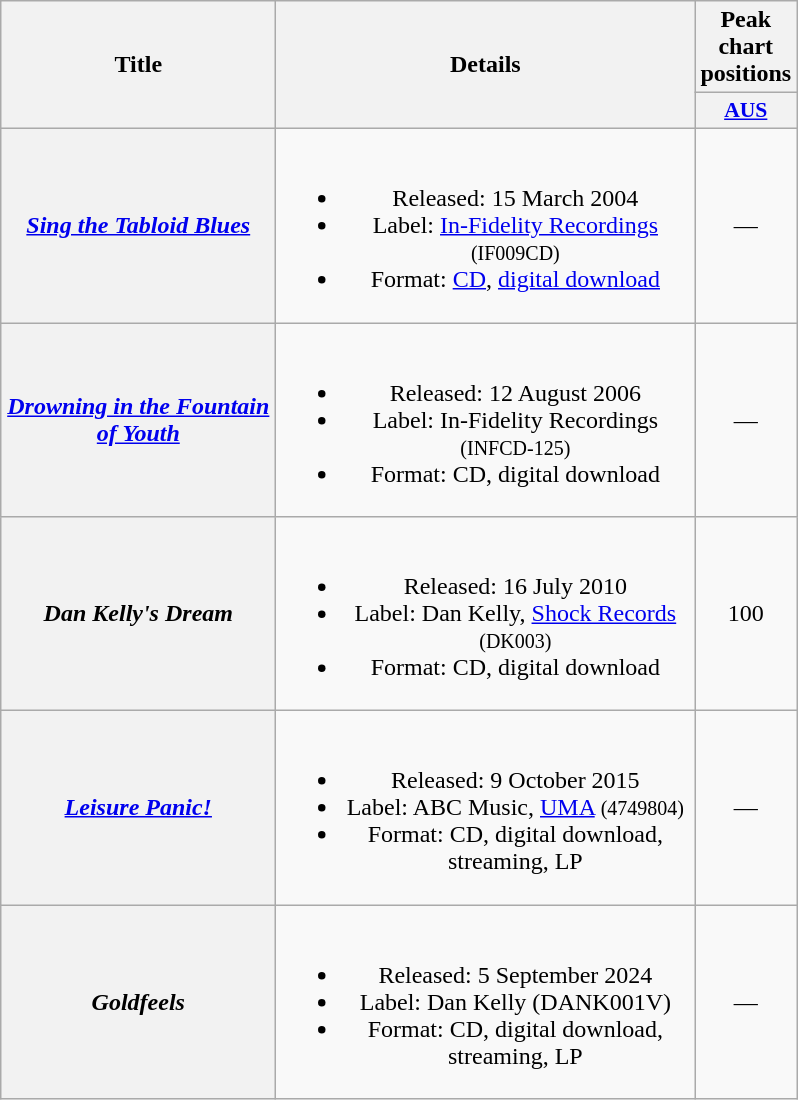<table class="wikitable plainrowheaders" style="text-align:center;" border="1">
<tr>
<th scope="col" rowspan="2" style="width:11em;">Title</th>
<th scope="col" rowspan="2" style="width:17em;">Details</th>
<th scope="col" colspan="1">Peak chart positions</th>
</tr>
<tr>
<th scope="col" style="width:3em;font-size:90%;"><a href='#'>AUS</a><br></th>
</tr>
<tr>
<th scope="row"><em><a href='#'>Sing the Tabloid Blues</a></em> <br> </th>
<td><br><ul><li>Released: 15 March 2004</li><li>Label: <a href='#'>In-Fidelity Recordings</a> <small>(IF009CD)</small></li><li>Format: <a href='#'>CD</a>, <a href='#'>digital download</a></li></ul></td>
<td>—</td>
</tr>
<tr>
<th scope="row"><em><a href='#'>Drowning in the Fountain of Youth</a></em> <br> </th>
<td><br><ul><li>Released: 12 August 2006</li><li>Label: In-Fidelity Recordings <small>(INFCD-125)</small></li><li>Format: CD, digital download</li></ul></td>
<td>—</td>
</tr>
<tr>
<th scope="row"><em>Dan Kelly's Dream</em></th>
<td><br><ul><li>Released: 16 July 2010</li><li>Label: Dan Kelly, <a href='#'>Shock Records</a> <small>(DK003)</small></li><li>Format: CD, digital download</li></ul></td>
<td>100</td>
</tr>
<tr>
<th scope="row"><em><a href='#'>Leisure Panic!</a></em></th>
<td><br><ul><li>Released: 9 October 2015</li><li>Label: ABC Music, <a href='#'>UMA</a> <small>(4749804)</small></li><li>Format: CD, digital download, streaming, LP</li></ul></td>
<td>—</td>
</tr>
<tr>
<th scope="row"><em>Goldfeels</em></th>
<td><br><ul><li>Released: 5 September 2024</li><li>Label: Dan Kelly (DANK001V)</li><li>Format: CD, digital download, streaming, LP</li></ul></td>
<td>—</td>
</tr>
</table>
